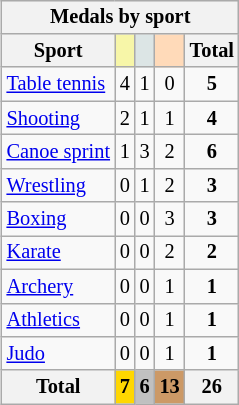<table class="wikitable" style="text-align:center;font-size:85%;float:right;clear:right;">
<tr style="background:#efefef;">
<th colspan=5>Medals by sport</th>
</tr>
<tr>
<th>Sport</th>
<td bgcolor=#f7f6a8></td>
<td bgcolor=#dce5e5></td>
<td bgcolor=#ffdab9></td>
<th>Total</th>
</tr>
<tr>
<td align=left><a href='#'>Table tennis</a></td>
<td>4</td>
<td>1</td>
<td>0</td>
<td><strong>5</strong></td>
</tr>
<tr>
<td align=left><a href='#'>Shooting</a></td>
<td>2</td>
<td>1</td>
<td>1</td>
<td><strong>4</strong></td>
</tr>
<tr>
<td align=left><a href='#'>Canoe sprint</a></td>
<td>1</td>
<td>3</td>
<td>2</td>
<td><strong>6</strong></td>
</tr>
<tr>
<td align=left><a href='#'>Wrestling</a></td>
<td>0</td>
<td>1</td>
<td>2</td>
<td><strong>3</strong></td>
</tr>
<tr>
<td align=left><a href='#'>Boxing</a></td>
<td>0</td>
<td>0</td>
<td>3</td>
<td><strong>3</strong></td>
</tr>
<tr>
<td align=left><a href='#'>Karate</a></td>
<td>0</td>
<td>0</td>
<td>2</td>
<td><strong>2</strong></td>
</tr>
<tr>
<td align=left><a href='#'>Archery</a></td>
<td>0</td>
<td>0</td>
<td>1</td>
<td><strong>1</strong></td>
</tr>
<tr>
<td align=left><a href='#'>Athletics</a></td>
<td>0</td>
<td>0</td>
<td>1</td>
<td><strong>1</strong></td>
</tr>
<tr>
<td align=left><a href='#'>Judo</a></td>
<td>0</td>
<td>0</td>
<td>1</td>
<td><strong>1</strong></td>
</tr>
<tr>
<th>Total</th>
<th style="background:gold;">7</th>
<th style="background:silver;">6</th>
<th style="background:#c96;">13</th>
<th>26</th>
</tr>
</table>
